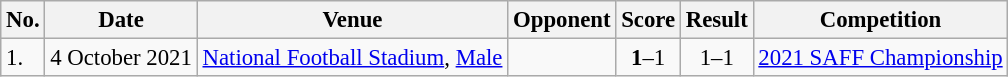<table class="wikitable" style="font-size:95%">
<tr>
<th>No.</th>
<th>Date</th>
<th>Venue</th>
<th>Opponent</th>
<th>Score</th>
<th>Result</th>
<th>Competition</th>
</tr>
<tr>
<td>1.</td>
<td>4 October 2021</td>
<td><a href='#'>National Football Stadium</a>, <a href='#'>Male</a></td>
<td></td>
<td align=center><strong>1</strong>–1</td>
<td align=center>1–1</td>
<td><a href='#'>2021 SAFF Championship</a></td>
</tr>
</table>
